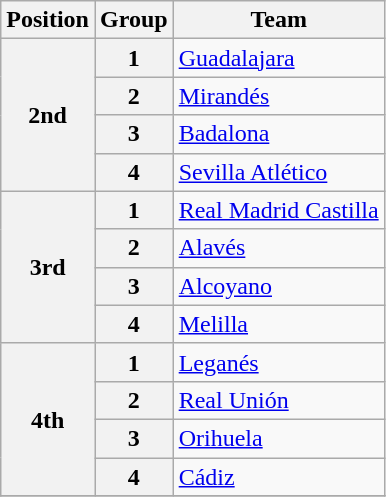<table class="wikitable">
<tr>
<th>Position</th>
<th>Group</th>
<th>Team</th>
</tr>
<tr>
<th rowspan=4>2nd</th>
<th>1</th>
<td><a href='#'>Guadalajara</a></td>
</tr>
<tr>
<th>2</th>
<td><a href='#'>Mirandés</a></td>
</tr>
<tr>
<th>3</th>
<td><a href='#'>Badalona</a></td>
</tr>
<tr>
<th>4</th>
<td><a href='#'>Sevilla Atlético</a></td>
</tr>
<tr>
<th rowspan=4>3rd</th>
<th>1</th>
<td><a href='#'>Real Madrid Castilla</a></td>
</tr>
<tr>
<th>2</th>
<td><a href='#'>Alavés</a></td>
</tr>
<tr>
<th>3</th>
<td><a href='#'>Alcoyano</a></td>
</tr>
<tr>
<th>4</th>
<td><a href='#'>Melilla</a></td>
</tr>
<tr>
<th rowspan=4>4th</th>
<th>1</th>
<td><a href='#'>Leganés</a></td>
</tr>
<tr>
<th>2</th>
<td><a href='#'>Real Unión</a></td>
</tr>
<tr>
<th>3</th>
<td><a href='#'>Orihuela</a></td>
</tr>
<tr>
<th>4</th>
<td><a href='#'>Cádiz</a></td>
</tr>
<tr>
</tr>
</table>
